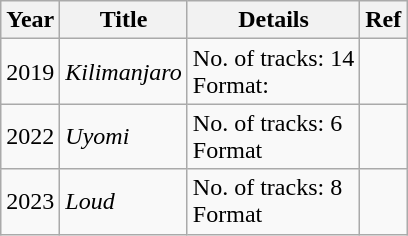<table class="wikitable">
<tr>
<th>Year</th>
<th>Title</th>
<th>Details</th>
<th>Ref</th>
</tr>
<tr>
<td>2019</td>
<td><em>Kilimanjaro</em></td>
<td>No. of tracks: 14<br>Format:</td>
<td></td>
</tr>
<tr>
<td>2022</td>
<td><em>Uyomi</em></td>
<td>No. of tracks: 6<br>Format</td>
<td></td>
</tr>
<tr>
<td>2023</td>
<td><em>Loud</em></td>
<td>No. of tracks: 8<br>Format</td>
<td></td>
</tr>
</table>
